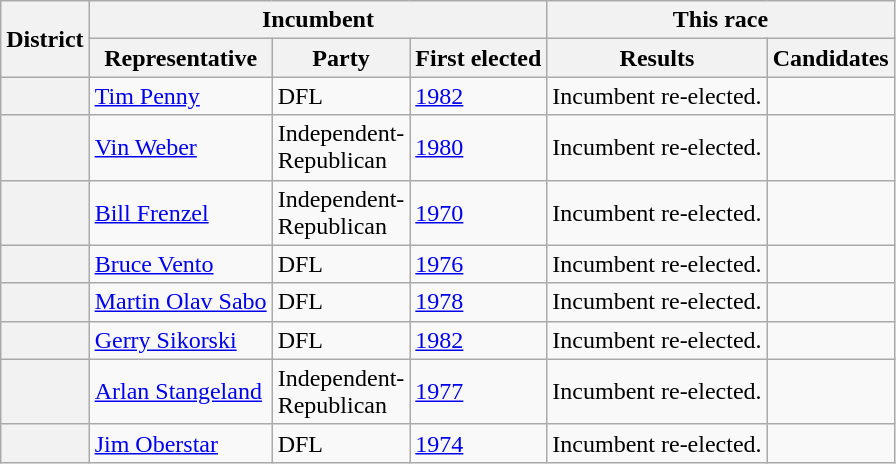<table class=wikitable>
<tr>
<th rowspan=2>District</th>
<th colspan=3>Incumbent</th>
<th colspan=2>This race</th>
</tr>
<tr>
<th>Representative</th>
<th>Party</th>
<th>First elected</th>
<th>Results</th>
<th>Candidates</th>
</tr>
<tr>
<th></th>
<td><a href='#'>Tim Penny</a></td>
<td>DFL</td>
<td><a href='#'>1982</a></td>
<td>Incumbent re-elected.</td>
<td nowrap></td>
</tr>
<tr>
<th></th>
<td><a href='#'>Vin Weber</a></td>
<td>Independent-<br>Republican</td>
<td><a href='#'>1980</a></td>
<td>Incumbent re-elected.</td>
<td nowrap></td>
</tr>
<tr>
<th></th>
<td><a href='#'>Bill Frenzel</a></td>
<td>Independent-<br>Republican</td>
<td><a href='#'>1970</a></td>
<td>Incumbent re-elected.</td>
<td nowrap></td>
</tr>
<tr>
<th></th>
<td><a href='#'>Bruce Vento</a></td>
<td>DFL</td>
<td><a href='#'>1976</a></td>
<td>Incumbent re-elected.</td>
<td nowrap></td>
</tr>
<tr>
<th></th>
<td><a href='#'>Martin Olav Sabo</a></td>
<td>DFL</td>
<td><a href='#'>1978</a></td>
<td>Incumbent re-elected.</td>
<td nowrap></td>
</tr>
<tr>
<th></th>
<td><a href='#'>Gerry Sikorski</a></td>
<td>DFL</td>
<td><a href='#'>1982</a></td>
<td>Incumbent re-elected.</td>
<td nowrap></td>
</tr>
<tr>
<th></th>
<td><a href='#'>Arlan Stangeland</a></td>
<td>Independent-<br>Republican</td>
<td><a href='#'>1977</a></td>
<td>Incumbent re-elected.</td>
<td nowrap></td>
</tr>
<tr>
<th></th>
<td><a href='#'>Jim Oberstar</a></td>
<td>DFL</td>
<td><a href='#'>1974</a></td>
<td>Incumbent re-elected.</td>
<td nowrap></td>
</tr>
</table>
